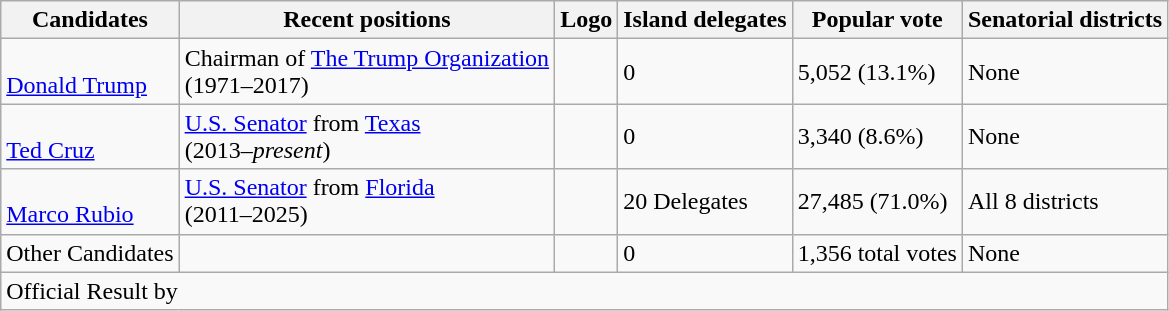<table class="wikitable">
<tr>
<th>Candidates</th>
<th>Recent positions</th>
<th>Logo</th>
<th>Island delegates</th>
<th>Popular vote</th>
<th>Senatorial districts</th>
</tr>
<tr>
<td><br><a href='#'>Donald Trump</a></td>
<td>Chairman of <a href='#'>The Trump Organization</a><br>(1971–2017)</td>
<td></td>
<td>0</td>
<td>5,052 (13.1%)</td>
<td>None</td>
</tr>
<tr>
<td><br><a href='#'>Ted Cruz</a></td>
<td><a href='#'>U.S. Senator</a> from <a href='#'>Texas</a><br>(2013–<em>present</em>)</td>
<td></td>
<td>0</td>
<td>3,340 (8.6%)</td>
<td>None</td>
</tr>
<tr>
<td><br><a href='#'>Marco Rubio</a></td>
<td><a href='#'>U.S. Senator</a> from <a href='#'>Florida</a><br>(2011–2025)</td>
<td></td>
<td>20 Delegates</td>
<td>27,485 (71.0%)</td>
<td>All 8 districts</td>
</tr>
<tr>
<td>Other Candidates</td>
<td></td>
<td></td>
<td>0</td>
<td>1,356 total votes</td>
<td>None</td>
</tr>
<tr>
<td colspan="6">Official Result by </td>
</tr>
</table>
